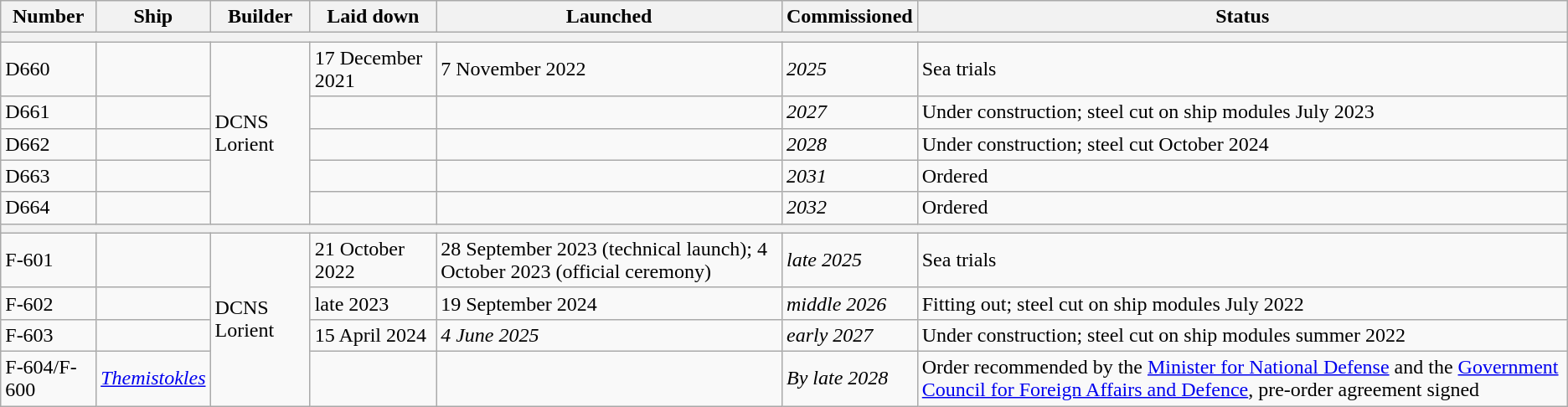<table class="wikitable">
<tr>
<th>Number</th>
<th>Ship</th>
<th>Builder</th>
<th>Laid down</th>
<th>Launched</th>
<th>Commissioned</th>
<th>Status</th>
</tr>
<tr>
<th colspan=7></th>
</tr>
<tr>
<td>D660</td>
<td></td>
<td rowspan=5>DCNS Lorient</td>
<td>17 December 2021</td>
<td>7 November 2022</td>
<td><em>2025</em></td>
<td>Sea trials</td>
</tr>
<tr>
<td>D661</td>
<td><em></em></td>
<td></td>
<td></td>
<td><em>2027</em></td>
<td>Under construction; steel cut on ship modules July 2023</td>
</tr>
<tr>
<td>D662</td>
<td><em></em></td>
<td></td>
<td></td>
<td><em>2028</em></td>
<td>Under construction; steel cut October 2024</td>
</tr>
<tr>
<td>D663</td>
<td></td>
<td></td>
<td></td>
<td><em>2031</em></td>
<td>Ordered</td>
</tr>
<tr>
<td>D664</td>
<td></td>
<td></td>
<td></td>
<td><em>2032</em></td>
<td>Ordered</td>
</tr>
<tr>
<th colspan=7></th>
</tr>
<tr>
<td>F-601</td>
<td></td>
<td rowspan=4>DCNS Lorient</td>
<td>21 October 2022</td>
<td>28 September 2023 (technical launch); 4 October 2023 (official ceremony)</td>
<td><em>late 2025</em></td>
<td>Sea trials</td>
</tr>
<tr>
<td>F-602</td>
<td></td>
<td>late 2023</td>
<td>19 September 2024</td>
<td><em>middle 2026</em></td>
<td>Fitting out; steel cut on ship modules July 2022</td>
</tr>
<tr>
<td>F-603</td>
<td></td>
<td>15 April 2024</td>
<td><em>4 June 2025</em></td>
<td><em>early 2027</em></td>
<td>Under construction; steel cut on ship modules summer 2022</td>
</tr>
<tr>
<td>F-604/F-600</td>
<td><a href='#'><em>Themistokles</em></a></td>
<td></td>
<td></td>
<td><em>By late 2028</em></td>
<td>Order recommended by the <a href='#'>Minister for National Defense</a> and the <a href='#'>Government Council for Foreign Affairs and Defence</a>, pre-order agreement signed</td>
</tr>
</table>
